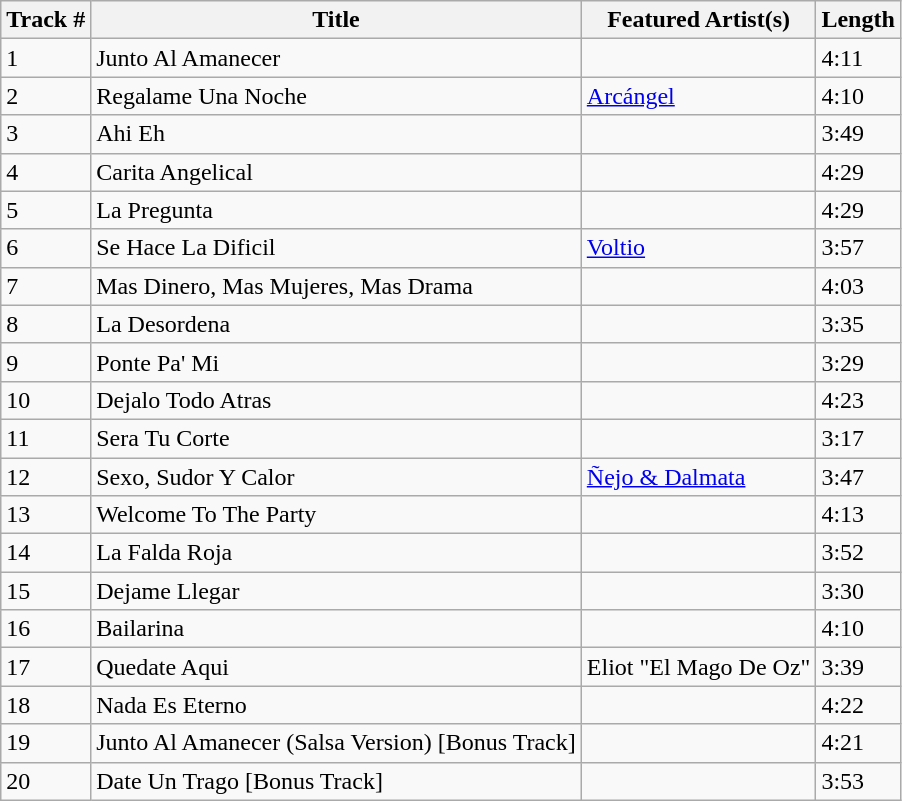<table class="wikitable sortable">
<tr>
<th>Track #</th>
<th>Title</th>
<th>Featured Artist(s)</th>
<th>Length</th>
</tr>
<tr>
<td>1</td>
<td>Junto Al Amanecer</td>
<td></td>
<td>4:11</td>
</tr>
<tr>
<td>2</td>
<td>Regalame Una Noche</td>
<td><a href='#'>Arcángel</a></td>
<td>4:10</td>
</tr>
<tr>
<td>3</td>
<td>Ahi Eh</td>
<td></td>
<td>3:49</td>
</tr>
<tr>
<td>4</td>
<td>Carita Angelical</td>
<td></td>
<td>4:29</td>
</tr>
<tr>
<td>5</td>
<td>La Pregunta</td>
<td></td>
<td>4:29</td>
</tr>
<tr>
<td>6</td>
<td>Se Hace La Dificil</td>
<td><a href='#'>Voltio</a></td>
<td>3:57</td>
</tr>
<tr>
<td>7</td>
<td>Mas Dinero, Mas Mujeres, Mas Drama</td>
<td></td>
<td>4:03</td>
</tr>
<tr>
<td>8</td>
<td>La Desordena</td>
<td></td>
<td>3:35</td>
</tr>
<tr>
<td>9</td>
<td>Ponte Pa' Mi</td>
<td></td>
<td>3:29</td>
</tr>
<tr>
<td>10</td>
<td>Dejalo Todo Atras</td>
<td></td>
<td>4:23</td>
</tr>
<tr>
<td>11</td>
<td>Sera Tu Corte</td>
<td></td>
<td>3:17</td>
</tr>
<tr>
<td>12</td>
<td>Sexo, Sudor Y Calor</td>
<td><a href='#'>Ñejo & Dalmata</a></td>
<td>3:47</td>
</tr>
<tr>
<td>13</td>
<td>Welcome To The Party</td>
<td></td>
<td>4:13</td>
</tr>
<tr>
<td>14</td>
<td>La Falda Roja</td>
<td></td>
<td>3:52</td>
</tr>
<tr>
<td>15</td>
<td>Dejame Llegar</td>
<td></td>
<td>3:30</td>
</tr>
<tr>
<td>16</td>
<td>Bailarina</td>
<td></td>
<td>4:10</td>
</tr>
<tr>
<td>17</td>
<td>Quedate Aqui</td>
<td>Eliot "El Mago De Oz"</td>
<td>3:39</td>
</tr>
<tr>
<td>18</td>
<td>Nada Es Eterno</td>
<td></td>
<td>4:22</td>
</tr>
<tr>
<td>19</td>
<td>Junto Al Amanecer (Salsa Version) [Bonus Track]</td>
<td></td>
<td>4:21</td>
</tr>
<tr>
<td>20</td>
<td>Date Un Trago [Bonus Track]</td>
<td></td>
<td>3:53</td>
</tr>
</table>
